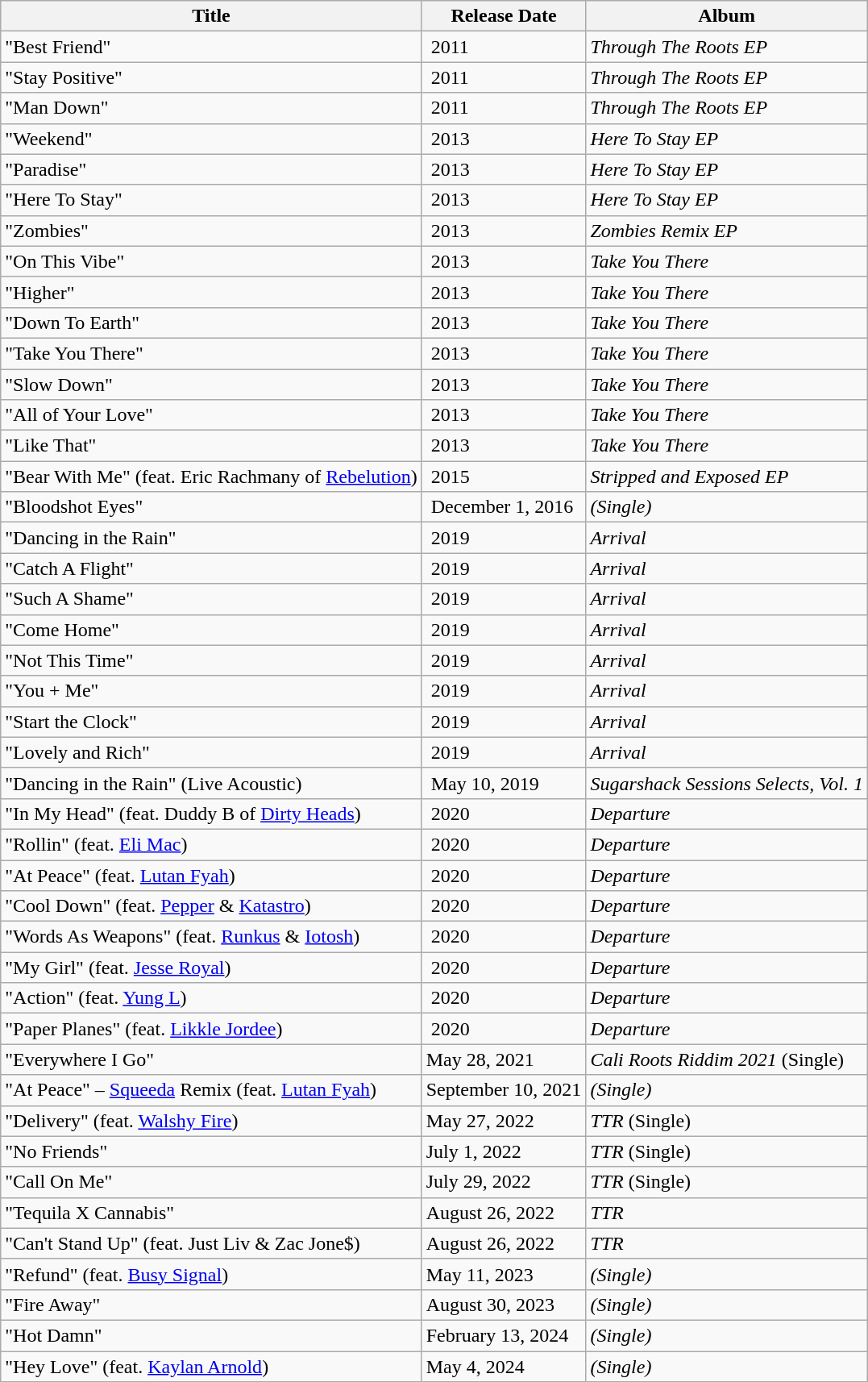<table class="wikitable">
<tr>
<th>Title</th>
<th>Release Date</th>
<th>Album</th>
</tr>
<tr>
<td>"Best Friend"</td>
<td> 2011</td>
<td><em>Through The Roots EP</em></td>
</tr>
<tr>
<td>"Stay Positive"</td>
<td> 2011</td>
<td><em>Through The Roots EP</em></td>
</tr>
<tr>
<td>"Man Down"</td>
<td> 2011</td>
<td><em>Through The Roots EP</em></td>
</tr>
<tr>
<td>"Weekend"</td>
<td> 2013</td>
<td><em>Here To Stay EP</em></td>
</tr>
<tr>
<td>"Paradise"</td>
<td> 2013</td>
<td><em>Here To Stay EP</em></td>
</tr>
<tr>
<td>"Here To Stay"</td>
<td> 2013</td>
<td><em>Here To Stay EP</em></td>
</tr>
<tr>
<td>"Zombies"</td>
<td> 2013</td>
<td><em>Zombies Remix EP</em></td>
</tr>
<tr>
<td>"On This Vibe"</td>
<td> 2013</td>
<td><em>Take You There</em></td>
</tr>
<tr>
<td>"Higher"</td>
<td> 2013</td>
<td><em>Take You There</em></td>
</tr>
<tr>
<td>"Down To Earth"</td>
<td> 2013</td>
<td><em>Take You There</em></td>
</tr>
<tr>
<td>"Take You There"</td>
<td> 2013</td>
<td><em>Take You There</em></td>
</tr>
<tr>
<td>"Slow Down"</td>
<td> 2013</td>
<td><em>Take You There</em></td>
</tr>
<tr>
<td>"All of Your Love"</td>
<td> 2013</td>
<td><em>Take You There</em></td>
</tr>
<tr>
<td>"Like That"</td>
<td> 2013</td>
<td><em>Take You There</em></td>
</tr>
<tr>
<td>"Bear With Me" (feat. Eric Rachmany of <a href='#'>Rebelution</a>)</td>
<td> 2015</td>
<td><em>Stripped and Exposed EP</em></td>
</tr>
<tr>
<td>"Bloodshot Eyes"</td>
<td> December 1, 2016</td>
<td><em>(Single)</em></td>
</tr>
<tr>
<td>"Dancing in the Rain"</td>
<td> 2019</td>
<td><em>Arrival</em></td>
</tr>
<tr>
<td>"Catch A Flight"</td>
<td> 2019</td>
<td><em>Arrival</em></td>
</tr>
<tr>
<td>"Such A Shame"</td>
<td> 2019</td>
<td><em>Arrival</em></td>
</tr>
<tr>
<td>"Come Home"</td>
<td> 2019</td>
<td><em>Arrival</em></td>
</tr>
<tr>
<td>"Not This Time"</td>
<td> 2019</td>
<td><em>Arrival</em></td>
</tr>
<tr>
<td>"You + Me"</td>
<td> 2019</td>
<td><em>Arrival</em></td>
</tr>
<tr>
<td>"Start the Clock"</td>
<td> 2019</td>
<td><em>Arrival</em></td>
</tr>
<tr>
<td>"Lovely and Rich"</td>
<td> 2019</td>
<td><em>Arrival</em></td>
</tr>
<tr>
<td>"Dancing in the Rain" (Live Acoustic)</td>
<td> May 10, 2019</td>
<td><em>Sugarshack Sessions Selects, Vol. 1</em></td>
</tr>
<tr>
<td>"In My Head" (feat. Duddy B of <a href='#'>Dirty Heads</a>)</td>
<td> 2020</td>
<td><em>Departure</em></td>
</tr>
<tr>
<td>"Rollin" (feat. <a href='#'>Eli Mac</a>)</td>
<td> 2020</td>
<td><em>Departure</em></td>
</tr>
<tr>
<td>"At Peace" (feat. <a href='#'>Lutan Fyah</a>)</td>
<td> 2020</td>
<td><em>Departure</em></td>
</tr>
<tr>
<td>"Cool Down" (feat. <a href='#'>Pepper</a> & <a href='#'>Katastro</a>)</td>
<td> 2020</td>
<td><em>Departure</em></td>
</tr>
<tr>
<td>"Words As Weapons" (feat. <a href='#'>Runkus</a> & <a href='#'>Iotosh</a>)</td>
<td> 2020</td>
<td><em>Departure</em></td>
</tr>
<tr>
<td>"My Girl" (feat. <a href='#'>Jesse Royal</a>)</td>
<td> 2020</td>
<td><em>Departure</em></td>
</tr>
<tr>
<td>"Action" (feat. <a href='#'>Yung L</a>)</td>
<td> 2020</td>
<td><em>Departure</em></td>
</tr>
<tr>
<td>"Paper Planes" (feat. <a href='#'>Likkle Jordee</a>)</td>
<td> 2020</td>
<td><em>Departure</em></td>
</tr>
<tr>
<td>"Everywhere I Go"</td>
<td>May 28, 2021</td>
<td><em>Cali Roots Riddim 2021</em> (Single)</td>
</tr>
<tr>
<td>"At Peace" – <a href='#'>Squeeda</a> Remix (feat. <a href='#'>Lutan Fyah</a>)</td>
<td>September 10, 2021</td>
<td><em>(Single)</em></td>
</tr>
<tr>
<td>"Delivery" (feat. <a href='#'>Walshy Fire</a>)</td>
<td>May 27, 2022</td>
<td><em>TTR</em> (Single)</td>
</tr>
<tr>
<td>"No Friends"</td>
<td>July 1, 2022</td>
<td><em>TTR</em> (Single)</td>
</tr>
<tr>
<td>"Call On Me"</td>
<td>July 29, 2022</td>
<td><em>TTR</em> (Single)</td>
</tr>
<tr>
<td>"Tequila X Cannabis"</td>
<td>August 26, 2022</td>
<td><em>TTR</em></td>
</tr>
<tr>
<td>"Can't Stand Up" (feat. Just Liv & Zac Jone$)</td>
<td>August 26, 2022</td>
<td><em>TTR</em></td>
</tr>
<tr>
<td>"Refund" (feat. <a href='#'>Busy Signal</a>)</td>
<td>May 11, 2023</td>
<td><em>(Single)</em></td>
</tr>
<tr>
<td>"Fire Away"</td>
<td>August 30, 2023</td>
<td><em>(Single)</em></td>
</tr>
<tr>
<td>"Hot Damn"</td>
<td>February 13, 2024</td>
<td><em>(Single)</em></td>
</tr>
<tr>
<td>"Hey Love" (feat. <a href='#'>Kaylan Arnold</a>)</td>
<td>May 4, 2024</td>
<td><em>(Single)</em></td>
</tr>
</table>
